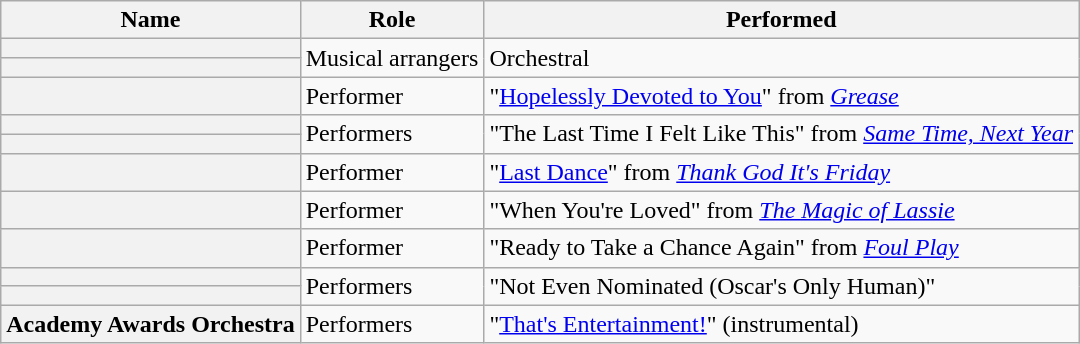<table class="wikitable plainrowheaders sortable">
<tr>
<th scope="col">Name</th>
<th scope="col">Role</th>
<th scope="col">Performed</th>
</tr>
<tr>
<th scope="row"></th>
<td rowspan="2">Musical arrangers</td>
<td rowspan="2">Orchestral</td>
</tr>
<tr>
<th scope="row"></th>
</tr>
<tr>
<th scope="row"></th>
<td>Performer</td>
<td>"<a href='#'>Hopelessly Devoted to You</a>" from <em><a href='#'>Grease</a></em></td>
</tr>
<tr>
<th scope="row"></th>
<td rowspan="2">Performers</td>
<td rowspan="2">"The Last Time I Felt Like This" from <em><a href='#'>Same Time, Next Year</a></em></td>
</tr>
<tr>
<th scope="row"></th>
</tr>
<tr>
<th scope="row"></th>
<td>Performer</td>
<td>"<a href='#'>Last Dance</a>" from <em><a href='#'>Thank God It's Friday</a></em></td>
</tr>
<tr>
<th scope="row"></th>
<td>Performer</td>
<td>"When You're Loved" from <em><a href='#'>The Magic of Lassie</a></em></td>
</tr>
<tr>
<th scope="row"></th>
<td>Performer</td>
<td>"Ready to Take a Chance Again" from <em><a href='#'>Foul Play</a></em></td>
</tr>
<tr>
<th scope="row"></th>
<td rowspan="2">Performers</td>
<td rowspan="2">"Not Even Nominated (Oscar's Only Human)"</td>
</tr>
<tr>
<th scope="row"></th>
</tr>
<tr>
<th scope="row">Academy Awards Orchestra</th>
<td>Performers</td>
<td>"<a href='#'>That's Entertainment!</a>" (instrumental)</td>
</tr>
</table>
